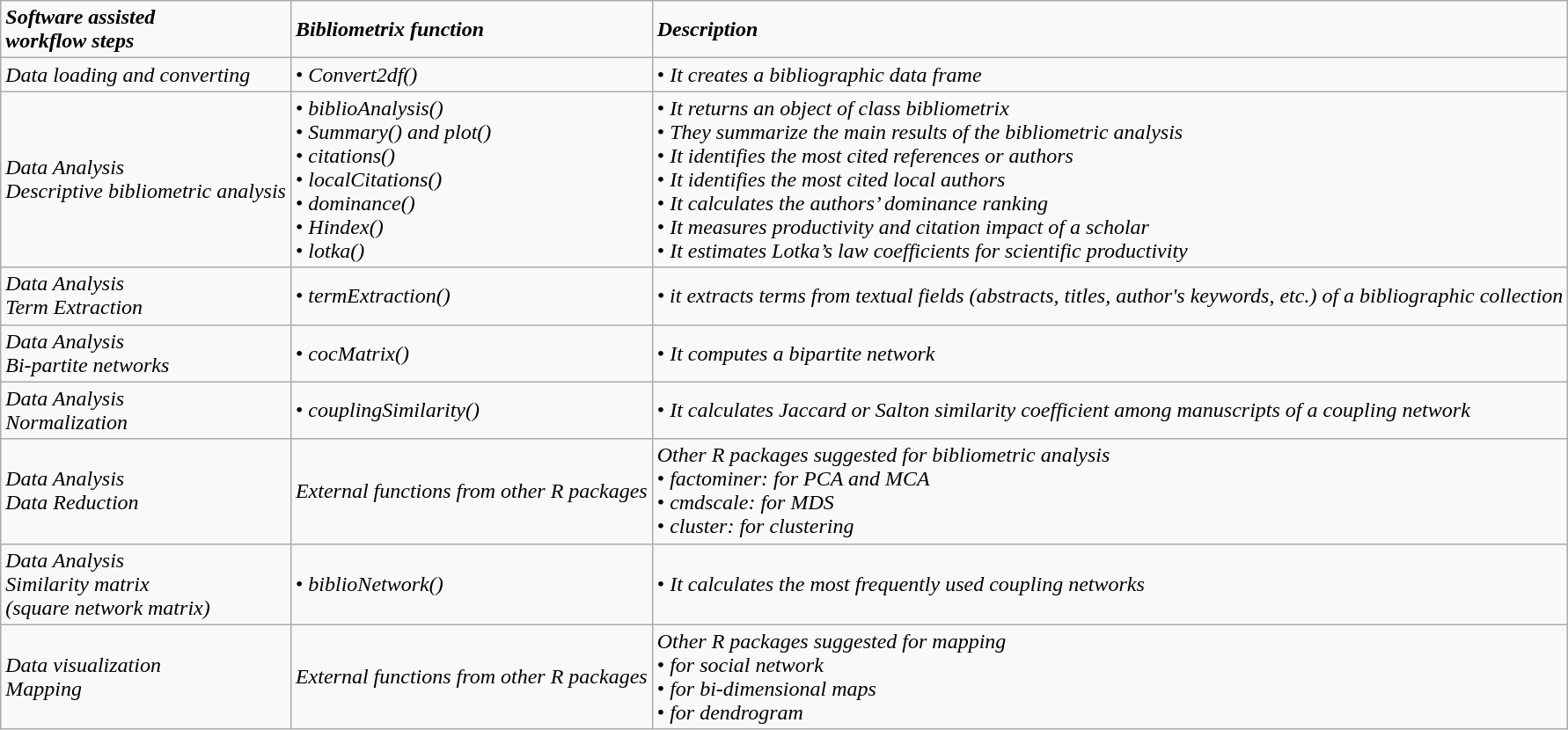<table class="wikitable">
<tr>
<td><strong><em>Software assisted</em></strong><br><strong><em>workflow steps</em></strong></td>
<td><strong><em>Bibliometrix function</em></strong></td>
<td><strong><em>Description</em></strong></td>
</tr>
<tr>
<td><em>Data loading and converting</em></td>
<td>•         <em>Convert2df()</em></td>
<td>•         <em>It creates a bibliographic  data frame</em></td>
</tr>
<tr>
<td><em>Data Analysis</em><br><em>Descriptive bibliometric analysis</em></td>
<td>•         <em>biblioAnalysis()</em><br>•         <em>Summary() and plot()</em><br>•         <em>citations()</em><br>•         <em>localCitations()</em><br>•         <em>dominance()</em><br>•         <em>Hindex()</em><br>•         <em>lotka()</em></td>
<td>•         <em>It returns an object of  class bibliometrix</em><br>•         <em>They summarize the main  results of the bibliometric analysis</em><br>•         <em>It identifies the most  cited references or authors</em><br>•         <em>It identifies the most  cited local authors</em><br>•         <em>It calculates the authors’  dominance ranking</em><br>•         <em>It measures productivity  and citation impact of a scholar</em><br>•         <em>It estimates Lotka’s law  coefficients for scientific productivity</em></td>
</tr>
<tr>
<td><em>Data Analysis</em><br><em>Term Extraction</em></td>
<td>•         <em>termExtraction()</em></td>
<td><em>•         it extracts terms from textual fields (abstracts, titles, author's keywords, etc.) of a bibliographic collection</em></td>
</tr>
<tr>
<td><em>Data Analysis</em><br><em>Bi-partite networks</em></td>
<td>•         <em>cocMatrix()</em></td>
<td>•         <em>It computes a bipartite  network</em></td>
</tr>
<tr>
<td><em>Data Analysis</em><br><em>Normalization</em></td>
<td>•         <em>couplingSimilarity()</em></td>
<td>•         <em>It calculates Jaccard or  Salton similarity coefficient among manuscripts of a coupling network</em></td>
</tr>
<tr>
<td><em>Data Analysis</em><br><em>Data Reduction</em></td>
<td><em>External functions from other R packages</em></td>
<td><em>Other R packages suggested for bibliometric  analysis</em><br>•         <em>factominer: for PCA and  MCA</em><br>•         <em>cmdscale: for MDS</em><br>•         <em>cluster: for clustering</em></td>
</tr>
<tr>
<td><em>Data Analysis</em><br><em>Similarity matrix</em><br><em>(square network matrix)</em></td>
<td>•         <em>biblioNetwork()</em></td>
<td>•         <em>It calculates the most  frequently used coupling networks</em></td>
</tr>
<tr>
<td><em>Data visualization</em><br><em>Mapping</em></td>
<td><em>External functions from other R packages</em></td>
<td><em>Other R packages suggested for mapping</em><br>•          <em>for social network</em><br>•          <em>for bi-dimensional  maps</em><br>•          <em>for dendrogram</em></td>
</tr>
</table>
